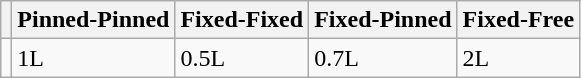<table class="wikitable">
<tr>
<th></th>
<th>Pinned-Pinned</th>
<th>Fixed-Fixed</th>
<th>Fixed-Pinned</th>
<th>Fixed-Free</th>
</tr>
<tr>
<td></td>
<td>1L</td>
<td>0.5L</td>
<td>0.7L</td>
<td>2L</td>
</tr>
</table>
